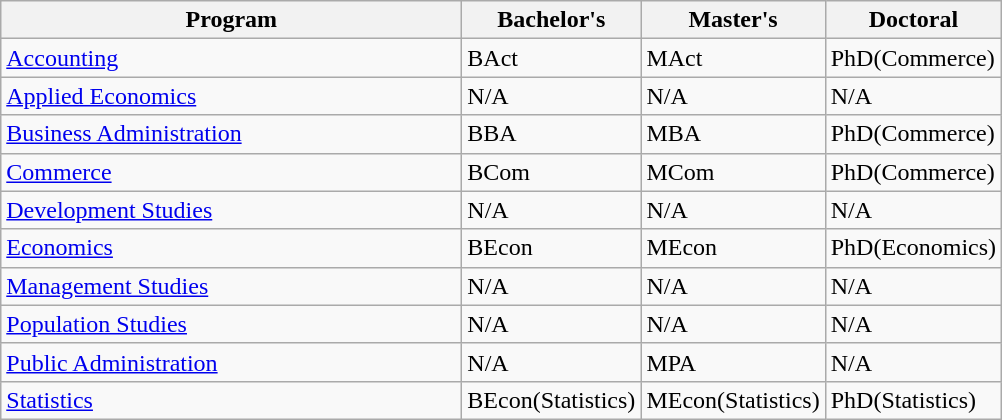<table class="wikitable">
<tr>
<th width="300">Program</th>
<th width="80">Bachelor's</th>
<th width="80">Master's</th>
<th width="80">Doctoral</th>
</tr>
<tr>
<td><a href='#'>Accounting</a></td>
<td>BAct</td>
<td>MAct</td>
<td>PhD(Commerce)</td>
</tr>
<tr>
<td><a href='#'>Applied Economics</a></td>
<td>N/A</td>
<td>N/A</td>
<td>N/A</td>
</tr>
<tr>
<td><a href='#'>Business Administration</a></td>
<td>BBA</td>
<td>MBA</td>
<td>PhD(Commerce)</td>
</tr>
<tr>
<td><a href='#'>Commerce</a></td>
<td>BCom</td>
<td>MCom</td>
<td>PhD(Commerce)</td>
</tr>
<tr>
<td><a href='#'>Development Studies</a></td>
<td>N/A</td>
<td>N/A</td>
<td>N/A</td>
</tr>
<tr>
<td><a href='#'>Economics</a></td>
<td>BEcon</td>
<td>MEcon</td>
<td>PhD(Economics)</td>
</tr>
<tr>
<td><a href='#'>Management Studies</a></td>
<td>N/A</td>
<td>N/A</td>
<td>N/A</td>
</tr>
<tr>
<td><a href='#'>Population Studies</a></td>
<td>N/A</td>
<td>N/A</td>
<td>N/A</td>
</tr>
<tr>
<td><a href='#'>Public Administration</a></td>
<td>N/A</td>
<td>MPA</td>
<td>N/A</td>
</tr>
<tr>
<td><a href='#'>Statistics</a></td>
<td>BEcon(Statistics)</td>
<td>MEcon(Statistics)</td>
<td>PhD(Statistics)</td>
</tr>
</table>
